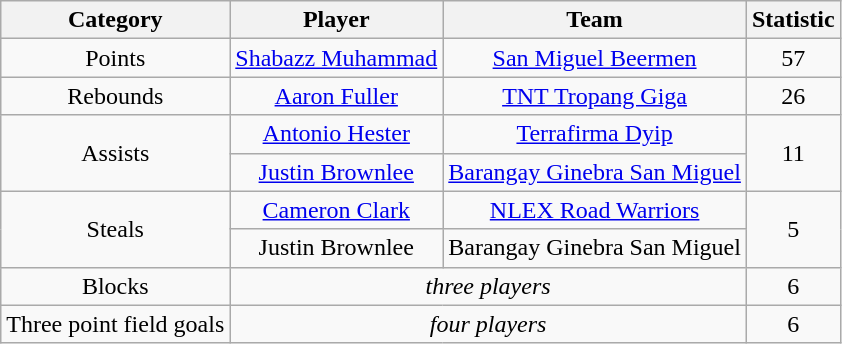<table class="wikitable" style="text-align:center">
<tr>
<th>Category</th>
<th>Player</th>
<th>Team</th>
<th>Statistic</th>
</tr>
<tr>
<td>Points</td>
<td><a href='#'>Shabazz Muhammad</a></td>
<td><a href='#'>San Miguel Beermen</a></td>
<td>57</td>
</tr>
<tr>
<td>Rebounds</td>
<td><a href='#'>Aaron Fuller</a></td>
<td><a href='#'>TNT Tropang Giga</a></td>
<td>26</td>
</tr>
<tr>
<td rowspan=2>Assists</td>
<td><a href='#'>Antonio Hester</a></td>
<td><a href='#'>Terrafirma Dyip</a></td>
<td rowspan=2>11</td>
</tr>
<tr>
<td><a href='#'>Justin Brownlee</a></td>
<td><a href='#'>Barangay Ginebra San Miguel</a></td>
</tr>
<tr>
<td rowspan=2>Steals</td>
<td><a href='#'>Cameron Clark</a></td>
<td><a href='#'>NLEX Road Warriors</a></td>
<td rowspan=2>5</td>
</tr>
<tr>
<td>Justin Brownlee</td>
<td>Barangay Ginebra San Miguel</td>
</tr>
<tr>
<td>Blocks</td>
<td colspan=2><em>three players</em></td>
<td>6</td>
</tr>
<tr>
<td>Three point field goals</td>
<td colspan=2><em>four players</em></td>
<td>6</td>
</tr>
</table>
